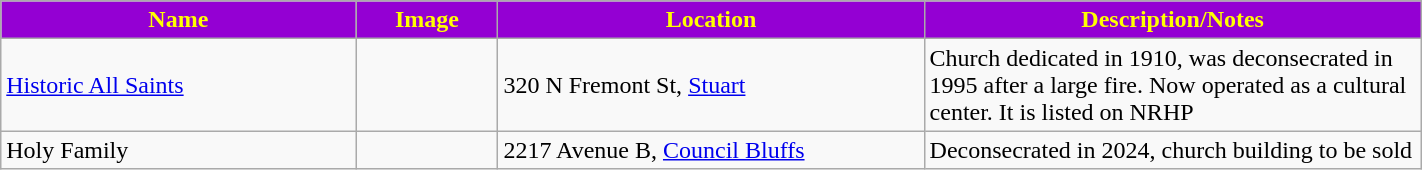<table class="wikitable sortable" style="width:75%">
<tr>
<th style="background:darkviolet; color:yellow;" width="25%"><strong>Name</strong></th>
<th style="background:darkviolet; color:yellow;" width="10%"><strong>Image</strong></th>
<th style="background:darkviolet; color:yellow;" width="30%"><strong>Location</strong></th>
<th style="background:darkviolet; color:yellow;" width="35%"><strong>Description/Notes</strong></th>
</tr>
<tr>
<td><a href='#'>Historic All Saints</a></td>
<td></td>
<td>320 N Fremont St, <a href='#'>Stuart</a></td>
<td>Church dedicated in 1910, was deconsecrated in 1995 after a large fire. Now operated as a cultural center. It is listed on NRHP</td>
</tr>
<tr>
<td>Holy Family</td>
<td></td>
<td>2217 Avenue B, <a href='#'>Council Bluffs</a></td>
<td>Deconsecrated in 2024, church building to be sold</td>
</tr>
</table>
